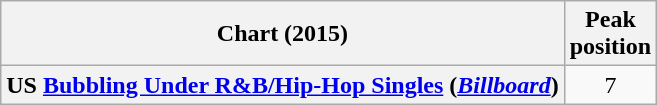<table class="wikitable plainrowheaders sortable" style="text-align:center;">
<tr>
<th scope="col">Chart (2015)</th>
<th scope="col">Peak<br>position</th>
</tr>
<tr>
<th scope="row">US <a href='#'>Bubbling Under R&B/Hip-Hop Singles</a> (<a href='#'><em>Billboard</em></a>)</th>
<td style="text-align:center;">7</td>
</tr>
</table>
